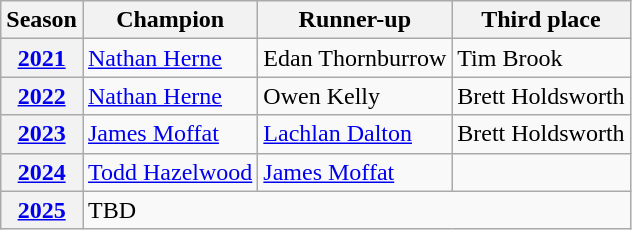<table class="wikitable">
<tr>
<th>Season</th>
<th>Champion</th>
<th>Runner-up</th>
<th>Third place</th>
</tr>
<tr>
<th><a href='#'>2021</a></th>
<td><a href='#'>Nathan Herne</a></td>
<td>Edan Thornburrow</td>
<td>Tim Brook</td>
</tr>
<tr>
<th><a href='#'>2022</a></th>
<td><a href='#'>Nathan Herne</a></td>
<td>Owen Kelly</td>
<td>Brett Holdsworth</td>
</tr>
<tr>
<th><a href='#'>2023</a></th>
<td><a href='#'>James Moffat</a></td>
<td><a href='#'>Lachlan Dalton</a></td>
<td>Brett Holdsworth</td>
</tr>
<tr>
<th><a href='#'>2024</a></th>
<td><a href='#'>Todd Hazelwood</a></td>
<td><a href='#'>James Moffat</a></td>
<td></td>
</tr>
<tr>
<th><a href='#'>2025</a></th>
<td colspan="3">TBD</td>
</tr>
</table>
